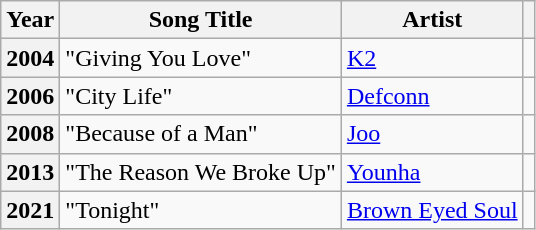<table class="wikitable sortable plainrowheaders">
<tr>
<th scope="col">Year</th>
<th scope="col">Song Title</th>
<th scope="col">Artist</th>
<th scope="col" class="unsortable"></th>
</tr>
<tr>
<th scope="row">2004</th>
<td>"Giving You Love"</td>
<td><a href='#'>K2</a></td>
<td></td>
</tr>
<tr>
<th scope="row">2006</th>
<td>"City Life"</td>
<td><a href='#'>Defconn</a></td>
<td></td>
</tr>
<tr>
<th scope="row">2008</th>
<td>"Because of a Man"</td>
<td><a href='#'>Joo</a></td>
<td></td>
</tr>
<tr>
<th scope="row">2013</th>
<td>"The Reason We Broke Up"</td>
<td><a href='#'>Younha</a></td>
<td></td>
</tr>
<tr>
<th scope="row">2021</th>
<td>"Tonight"</td>
<td><a href='#'>Brown Eyed Soul</a></td>
<td></td>
</tr>
</table>
